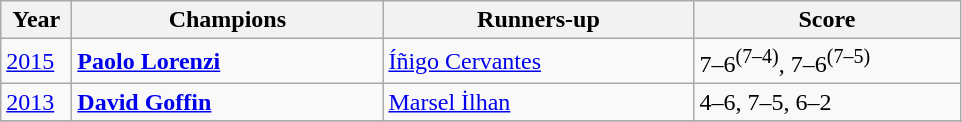<table class=wikitable>
<tr>
<th style="width:40px">Year</th>
<th style="width:200px">Champions</th>
<th style="width:200px">Runners-up</th>
<th style="width:170px" class="unsortable">Score</th>
</tr>
<tr>
<td><a href='#'>2015</a></td>
<td> <strong><a href='#'>Paolo Lorenzi</a></strong></td>
<td> <a href='#'>Íñigo Cervantes</a></td>
<td>7–6<sup>(7–4)</sup>, 7–6<sup>(7–5)</sup></td>
</tr>
<tr>
<td><a href='#'>2013</a></td>
<td> <strong><a href='#'>David Goffin</a></strong></td>
<td> <a href='#'>Marsel İlhan</a></td>
<td>4–6, 7–5, 6–2</td>
</tr>
<tr>
</tr>
</table>
